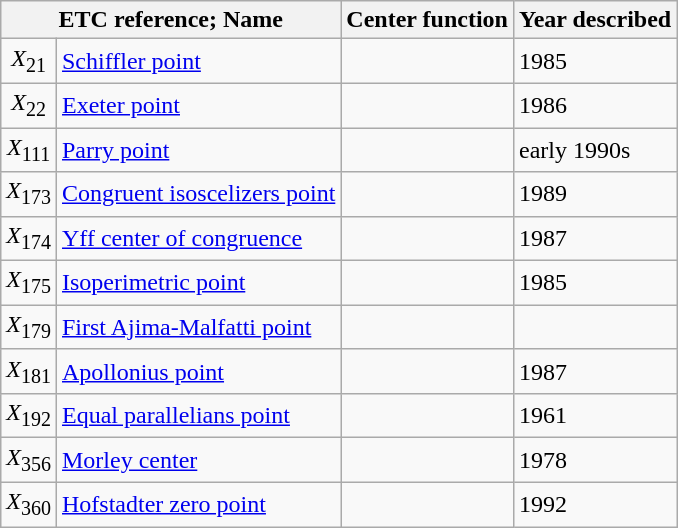<table class="wikitable" border="1">
<tr>
<th colspan=2>ETC reference; Name</th>
<th>Center function<br></th>
<th>Year described</th>
</tr>
<tr>
<td align="center"><em>X</em><sub>21</sub></td>
<td><a href='#'>Schiffler point</a></td>
<td align="center"></td>
<td>1985</td>
</tr>
<tr>
<td align="center"><em>X</em><sub>22</sub></td>
<td><a href='#'>Exeter point</a></td>
<td align="center"></td>
<td>1986</td>
</tr>
<tr>
<td align="center"><em>X</em><sub>111</sub></td>
<td><a href='#'>Parry point</a></td>
<td align="center"></td>
<td>early 1990s</td>
</tr>
<tr>
<td align="center"><em>X</em><sub>173</sub></td>
<td><a href='#'>Congruent isoscelizers point</a></td>
<td align="center"></td>
<td>1989</td>
</tr>
<tr>
<td align="center"><em>X</em><sub>174</sub></td>
<td><a href='#'>Yff center of congruence</a></td>
<td align="center"></td>
<td>1987</td>
</tr>
<tr>
<td align="center"><em>X</em><sub>175</sub></td>
<td><a href='#'>Isoperimetric point</a></td>
<td align="center"></td>
<td>1985</td>
</tr>
<tr>
<td align="center"><em>X</em><sub>179</sub></td>
<td><a href='#'>First Ajima-Malfatti point</a></td>
<td align="center"></td>
<td></td>
</tr>
<tr>
<td align="center"><em>X</em><sub>181</sub></td>
<td><a href='#'>Apollonius point</a></td>
<td align="center"></td>
<td>1987</td>
</tr>
<tr>
<td align="center"><em>X</em><sub>192</sub></td>
<td><a href='#'>Equal parallelians point</a></td>
<td align="center"></td>
<td>1961</td>
</tr>
<tr>
<td align="center"><em>X</em><sub>356</sub></td>
<td><a href='#'>Morley center</a></td>
<td align="center"></td>
<td>1978</td>
</tr>
<tr>
<td align="center"><em>X</em><sub>360</sub></td>
<td><a href='#'>Hofstadter zero point</a></td>
<td align="center"></td>
<td>1992</td>
</tr>
</table>
